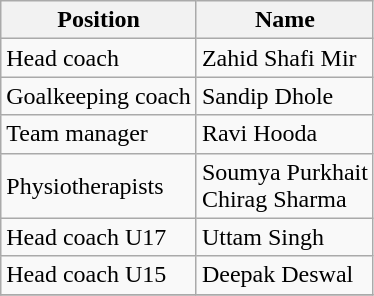<table class="wikitable">
<tr>
<th>Position</th>
<th>Name</th>
</tr>
<tr>
<td>Head coach</td>
<td> Zahid Shafi Mir</td>
</tr>
<tr>
<td>Goalkeeping coach</td>
<td> Sandip Dhole</td>
</tr>
<tr>
<td>Team manager</td>
<td> Ravi Hooda</td>
</tr>
<tr>
<td>Physiotherapists</td>
<td> Soumya Purkhait <br>  Chirag Sharma</td>
</tr>
<tr>
<td>Head coach U17</td>
<td> Uttam Singh</td>
</tr>
<tr>
<td>Head coach U15</td>
<td> Deepak Deswal</td>
</tr>
<tr>
</tr>
</table>
